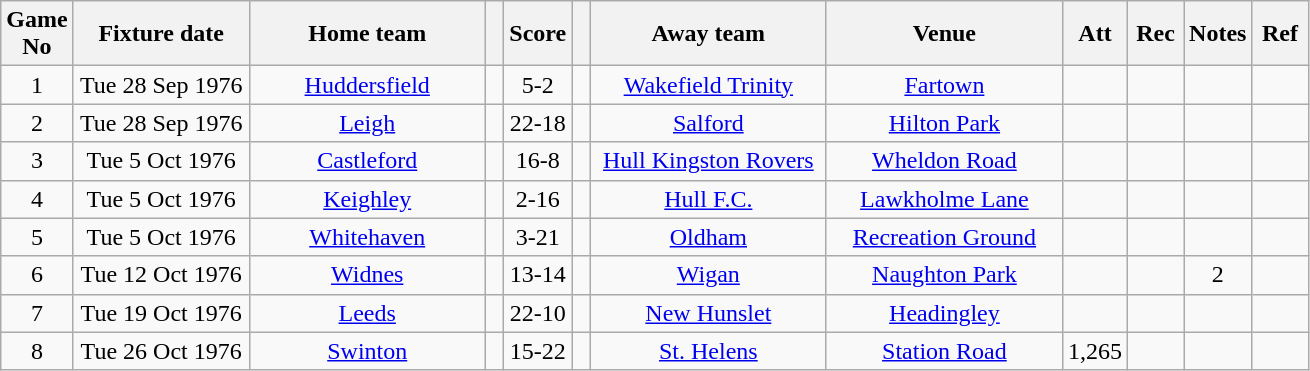<table class="wikitable" style="text-align:center;">
<tr>
<th width=20 abbr="No">Game No</th>
<th width=110 abbr="Date">Fixture date</th>
<th width=150 abbr="Home team">Home team</th>
<th width=5 abbr="space"></th>
<th width=20 abbr="Score">Score</th>
<th width=5 abbr="space"></th>
<th width=150 abbr="Away team">Away team</th>
<th width=150 abbr="Venue">Venue</th>
<th width=30 abbr="Att">Att</th>
<th width=30 abbr="Rec">Rec</th>
<th width=20 abbr="Notes">Notes</th>
<th width=30 abbr="Ref">Ref</th>
</tr>
<tr>
<td>1</td>
<td>Tue 28 Sep 1976</td>
<td><a href='#'>Huddersfield</a></td>
<td></td>
<td>5-2</td>
<td></td>
<td><a href='#'>Wakefield Trinity</a></td>
<td><a href='#'>Fartown</a></td>
<td></td>
<td></td>
<td></td>
<td></td>
</tr>
<tr>
<td>2</td>
<td>Tue 28 Sep 1976</td>
<td><a href='#'>Leigh</a></td>
<td></td>
<td>22-18</td>
<td></td>
<td><a href='#'>Salford</a></td>
<td><a href='#'>Hilton Park</a></td>
<td></td>
<td></td>
<td></td>
<td></td>
</tr>
<tr>
<td>3</td>
<td>Tue 5 Oct 1976</td>
<td><a href='#'>Castleford</a></td>
<td></td>
<td>16-8</td>
<td></td>
<td><a href='#'>Hull Kingston Rovers</a></td>
<td><a href='#'>Wheldon Road</a></td>
<td></td>
<td></td>
<td></td>
<td></td>
</tr>
<tr>
<td>4</td>
<td>Tue 5 Oct 1976</td>
<td><a href='#'>Keighley</a></td>
<td></td>
<td>2-16</td>
<td></td>
<td><a href='#'>Hull F.C.</a></td>
<td><a href='#'>Lawkholme Lane</a></td>
<td></td>
<td></td>
<td></td>
<td></td>
</tr>
<tr>
<td>5</td>
<td>Tue 5 Oct 1976</td>
<td><a href='#'>Whitehaven</a></td>
<td></td>
<td>3-21</td>
<td></td>
<td><a href='#'>Oldham</a></td>
<td><a href='#'>Recreation Ground</a></td>
<td></td>
<td></td>
<td></td>
<td></td>
</tr>
<tr>
<td>6</td>
<td>Tue 12 Oct 1976</td>
<td><a href='#'>Widnes</a></td>
<td></td>
<td>13-14</td>
<td></td>
<td><a href='#'>Wigan</a></td>
<td><a href='#'>Naughton Park</a></td>
<td></td>
<td></td>
<td>2</td>
<td></td>
</tr>
<tr>
<td>7</td>
<td>Tue 19 Oct 1976</td>
<td><a href='#'>Leeds</a></td>
<td></td>
<td>22-10</td>
<td></td>
<td><a href='#'>New Hunslet</a></td>
<td><a href='#'>Headingley</a></td>
<td></td>
<td></td>
<td></td>
<td></td>
</tr>
<tr>
<td>8</td>
<td>Tue 26 Oct 1976</td>
<td><a href='#'>Swinton</a></td>
<td></td>
<td>15-22</td>
<td></td>
<td><a href='#'>St. Helens</a></td>
<td><a href='#'>Station Road</a></td>
<td>1,265</td>
<td></td>
<td></td>
<td></td>
</tr>
</table>
